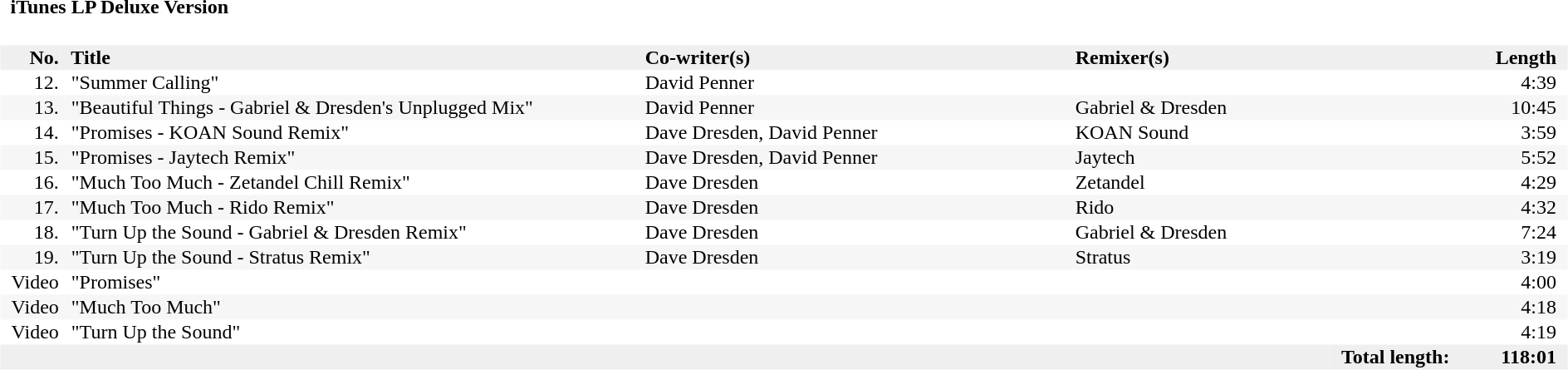<table class="collapsible collapsed" border="0" style="width:100%">
<tr>
<th style="width:10em; text-align:left">  iTunes LP Deluxe Version</th>
</tr>
<tr>
<td colspan="2"><br><table style="width:100%" border="0" cellpadding="1" cellspacing="0">
<tr>
<th style="background:#efefef;" width="02%" align="right">     No.</th>
<th style="background:#efefef;" width="38%" align="left">  Title</th>
<th style="background:#efefef;" width="28%" align="left">Co-writer(s)</th>
<th style="background:#efefef;" width="20%" align="left">Remixer(s)</th>
<th style="background:#efefef;" width="12%" align="right">Length  </th>
</tr>
<tr>
<td style="background:#ffffff;" align="right">  12.</td>
<td style="background:#ffffff;" align="left">  "Summer Calling"</td>
<td style="background:#ffffff;" align="left">David Penner</td>
<td style="background:#ffffff;" align="left"></td>
<td style="background:#ffffff;" align="right">4:39  </td>
</tr>
<tr>
<td style="background:#f6f6f6;" align="right">  13.</td>
<td style="background:#f6f6f6;" align="left">  "Beautiful Things - Gabriel & Dresden's Unplugged Mix"</td>
<td style="background:#f6f6f6;" align="left">David Penner</td>
<td style="background:#f6f6f6;" align="left">Gabriel & Dresden</td>
<td style="background:#f6f6f6;" align="right">10:45  </td>
</tr>
<tr>
<td style="background:#ffffff;" align="right">  14.</td>
<td style="background:#ffffff;" align="left">  "Promises - KOAN Sound Remix"</td>
<td style="background:#ffffff;" align="left">Dave Dresden, David Penner</td>
<td style="background:#ffffff;" align="left">KOAN Sound</td>
<td style="background:#ffffff;" align="right">3:59  </td>
</tr>
<tr>
<td style="background:#f6f6f6;" align="right">  15.</td>
<td style="background:#f6f6f6;" align="left">  "Promises - Jaytech Remix"</td>
<td style="background:#f6f6f6;" align="left">Dave Dresden, David Penner</td>
<td style="background:#f6f6f6;" align="left">Jaytech</td>
<td style="background:#f6f6f6;" align="right">5:52  </td>
</tr>
<tr>
<td style="background:#ffffff;" align="right">  16.</td>
<td style="background:#ffffff;" align="left">  "Much Too Much - Zetandel Chill Remix"</td>
<td style="background:#ffffff;" align="left">Dave Dresden</td>
<td style="background:#ffffff;" align="left">Zetandel</td>
<td style="background:#ffffff;" align="right">4:29  </td>
</tr>
<tr>
<td style="background:#f6f6f6;" align="right">  17.</td>
<td style="background:#f6f6f6;" align="left">  "Much Too Much - Rido Remix"</td>
<td style="background:#f6f6f6;" align="left">Dave Dresden</td>
<td style="background:#f6f6f6;" align="left">Rido</td>
<td style="background:#f6f6f6;" align="right">4:32  </td>
</tr>
<tr>
<td style="background:#ffffff;" align="right">  18.</td>
<td style="background:#ffffff;" align="left">  "Turn Up the Sound - Gabriel & Dresden Remix"</td>
<td style="background:#ffffff;" align="left">Dave Dresden</td>
<td style="background:#ffffff;" align="left">Gabriel & Dresden</td>
<td style="background:#ffffff;" align="right">7:24  </td>
</tr>
<tr>
<td style="background:#f6f6f6;" align="right">  19.</td>
<td style="background:#f6f6f6;" align="left">  "Turn Up the Sound - Stratus Remix"</td>
<td style="background:#f6f6f6;" align="left">Dave Dresden</td>
<td style="background:#f6f6f6;" align="left">Stratus</td>
<td style="background:#f6f6f6;" align="right">3:19  </td>
</tr>
<tr>
<td style="background:#ffffff;" align="right">  Video</td>
<td style="background:#ffffff;" align="left">  "Promises"</td>
<td style="background:#ffffff;" align="left"></td>
<td style="background:#ffffff;" align="left"></td>
<td style="background:#ffffff;" align="right">4:00  </td>
</tr>
<tr>
<td style="background:#f6f6f6;" align="right">  Video</td>
<td style="background:#f6f6f6;" align="left">  "Much Too Much"</td>
<td style="background:#f6f6f6;" align="left"></td>
<td style="background:#f6f6f6;" align="left"></td>
<td style="background:#f6f6f6;" align="right">4:18  </td>
</tr>
<tr>
<td style="background:#ffffff;" align="right">  Video</td>
<td style="background:#ffffff;" align="left">  "Turn Up the Sound"</td>
<td style="background:#ffffff;" align="left"></td>
<td style="background:#ffffff;" align="left"></td>
<td style="background:#ffffff;" align="right">4:19  </td>
</tr>
</table>
<table border="0" cellpadding="1" cellspacing="0">
<tr>
<th style="background:#efefef;" width="85%" align="left"></th>
<th style="background:#efefef;" width="00%" align="left"></th>
<th style="background:#efefef;" width="10%" align="left">  Total length:</th>
<th style="background:#efefef;" width="00%" align="left"></th>
<th style="background:#efefef;" width="05%" align="right">118:01  </th>
</tr>
</table>
</td>
</tr>
</table>
